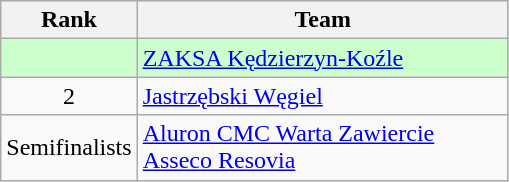<table class="wikitable" style="text-align: center;">
<tr>
<th width=40>Rank</th>
<th width=240>Team</th>
</tr>
<tr bgcolor=#CCFFCC>
<td></td>
<td align=left><a href='#'>ZAKSA Kędzierzyn-Koźle</a></td>
</tr>
<tr>
<td>2</td>
<td align=left><a href='#'>Jastrzębski Węgiel</a></td>
</tr>
<tr>
<td>Semifinalists</td>
<td align=left><a href='#'>Aluron CMC Warta Zawiercie</a><br> <a href='#'>Asseco Resovia</a></td>
</tr>
</table>
